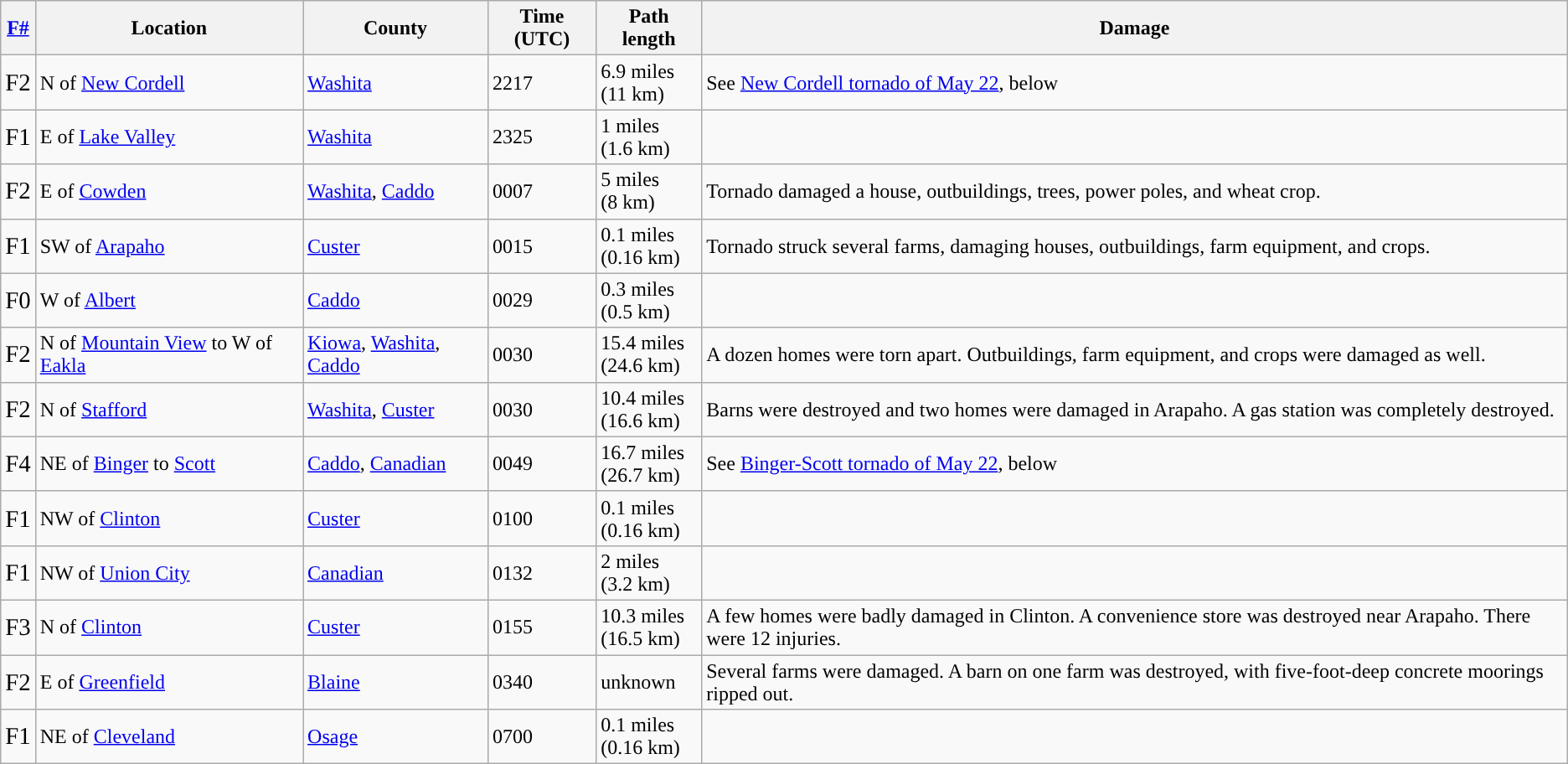<table class="wikitable">
<tr>
<th scope="col"><strong><a href='#'>F#</a></strong></th>
<th scope="col"><strong>Location</strong></th>
<th scope="col"><strong>County</strong></th>
<th scope="col"><strong>Time (UTC)</strong></th>
<th scope="col"><strong>Path length</strong></th>
<th scope="col"><strong>Damage</strong></th>
</tr>
<tr>
<td><big>F2</big></td>
<td>N of <a href='#'>New Cordell</a></td>
<td><a href='#'>Washita</a></td>
<td>2217</td>
<td>6.9 miles <br>(11 km)</td>
<td>See <a href='#'>New Cordell tornado of May 22</a>, below</td>
</tr>
<tr>
<td><big>F1</big></td>
<td>E of <a href='#'>Lake Valley</a></td>
<td><a href='#'>Washita</a></td>
<td>2325</td>
<td>1 miles <br>(1.6 km)</td>
<td></td>
</tr>
<tr>
<td><big>F2</big></td>
<td>E of <a href='#'>Cowden</a></td>
<td><a href='#'>Washita</a>, <a href='#'>Caddo</a></td>
<td>0007</td>
<td>5 miles <br>(8 km)</td>
<td>Tornado damaged a house, outbuildings, trees, power poles, and wheat crop.</td>
</tr>
<tr>
<td><big>F1</big></td>
<td>SW of <a href='#'>Arapaho</a></td>
<td><a href='#'>Custer</a></td>
<td>0015</td>
<td>0.1 miles <br>(0.16 km)</td>
<td>Tornado struck several farms, damaging houses, outbuildings, farm equipment, and crops.</td>
</tr>
<tr>
<td><big>F0</big></td>
<td>W of <a href='#'>Albert</a></td>
<td><a href='#'>Caddo</a></td>
<td>0029</td>
<td>0.3 miles <br>(0.5 km)</td>
<td></td>
</tr>
<tr>
<td><big>F2</big></td>
<td>N of <a href='#'>Mountain View</a> to W of <a href='#'>Eakla</a></td>
<td><a href='#'>Kiowa</a>, <a href='#'>Washita</a>, <a href='#'>Caddo</a></td>
<td>0030</td>
<td>15.4 miles <br>(24.6 km)</td>
<td>A dozen homes were torn apart. Outbuildings, farm equipment, and crops were damaged as well.</td>
</tr>
<tr>
<td><big>F2</big></td>
<td>N of <a href='#'>Stafford</a></td>
<td><a href='#'>Washita</a>, <a href='#'>Custer</a></td>
<td>0030</td>
<td>10.4 miles <br>(16.6 km)</td>
<td>Barns were destroyed and two homes were damaged in Arapaho. A gas station was completely destroyed.</td>
</tr>
<tr>
<td><big>F4</big></td>
<td>NE of <a href='#'>Binger</a> to <a href='#'>Scott</a></td>
<td><a href='#'>Caddo</a>, <a href='#'>Canadian</a></td>
<td>0049</td>
<td>16.7 miles <br>(26.7 km)</td>
<td>See <a href='#'>Binger-Scott tornado of May 22</a>, below</td>
</tr>
<tr>
<td><big>F1</big></td>
<td>NW of <a href='#'>Clinton</a></td>
<td><a href='#'>Custer</a></td>
<td>0100</td>
<td>0.1 miles <br>(0.16 km)</td>
<td></td>
</tr>
<tr>
<td><big>F1</big></td>
<td>NW of <a href='#'>Union City</a></td>
<td><a href='#'>Canadian</a></td>
<td>0132</td>
<td>2 miles <br>(3.2 km)</td>
<td></td>
</tr>
<tr>
<td><big>F3</big></td>
<td>N of <a href='#'>Clinton</a></td>
<td><a href='#'>Custer</a></td>
<td>0155</td>
<td>10.3 miles <br>(16.5 km)</td>
<td>A few homes were badly damaged in Clinton. A convenience store was destroyed near Arapaho. There were 12 injuries.</td>
</tr>
<tr>
<td><big>F2</big></td>
<td>E of <a href='#'>Greenfield</a></td>
<td><a href='#'>Blaine</a></td>
<td>0340</td>
<td>unknown</td>
<td>Several farms were damaged. A barn on one farm was destroyed, with five-foot-deep concrete moorings ripped out.</td>
</tr>
<tr>
<td><big>F1</big></td>
<td>NE of <a href='#'>Cleveland</a></td>
<td><a href='#'>Osage</a></td>
<td>0700</td>
<td>0.1 miles <br>(0.16 km)</td>
</tr>
</table>
